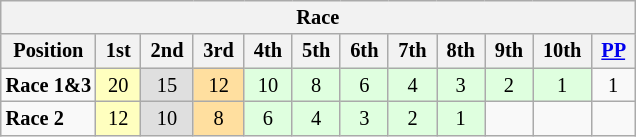<table class="wikitable" style="font-size:85%; text-align:center">
<tr>
<th colspan=12>Race</th>
</tr>
<tr>
<th>Position</th>
<th> 1st </th>
<th> 2nd </th>
<th> 3rd </th>
<th> 4th </th>
<th> 5th </th>
<th> 6th </th>
<th> 7th </th>
<th> 8th </th>
<th> 9th </th>
<th> 10th </th>
<th> <a href='#'>PP</a> </th>
</tr>
<tr>
<td align="left"><strong>Race 1&3</strong></td>
<td style="background:#FFFFBF;">20</td>
<td style="background:#DFDFDF;">15</td>
<td style="background:#FFDF9F;">12</td>
<td style="background:#DFFFDF;">10</td>
<td style="background:#DFFFDF;">8</td>
<td style="background:#DFFFDF;">6</td>
<td style="background:#DFFFDF;">4</td>
<td style="background:#DFFFDF;">3</td>
<td style="background:#DFFFDF;">2</td>
<td style="background:#DFFFDF;">1</td>
<td>1</td>
</tr>
<tr>
<td align="left"><strong>Race 2</strong></td>
<td style="background:#FFFFBF;">12</td>
<td style="background:#DFDFDF;">10</td>
<td style="background:#FFDF9F;">8</td>
<td style="background:#DFFFDF;">6</td>
<td style="background:#DFFFDF;">4</td>
<td style="background:#DFFFDF;">3</td>
<td style="background:#DFFFDF;">2</td>
<td style="background:#DFFFDF;">1</td>
<td></td>
<td></td>
<td></td>
</tr>
</table>
